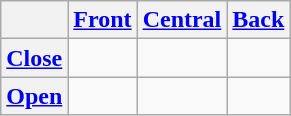<table class="wikitable">
<tr>
<th></th>
<th><a href='#'>Front</a></th>
<th><a href='#'>Central</a></th>
<th><a href='#'>Back</a></th>
</tr>
<tr style="text-align: center;">
<th><a href='#'>Close</a></th>
<td></td>
<td></td>
<td></td>
</tr>
<tr style="text-align: center;">
<th><a href='#'>Open</a></th>
<td></td>
<td></td>
<td></td>
</tr>
</table>
